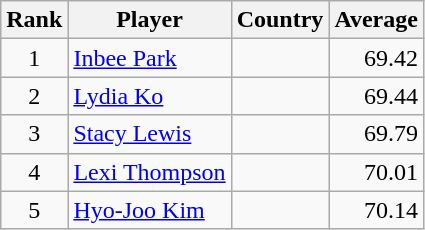<table class=wikitable>
<tr>
<th>Rank</th>
<th>Player</th>
<th>Country</th>
<th>Average</th>
</tr>
<tr>
<td align=center>1</td>
<td><a href='#'>Inbee Park</a></td>
<td></td>
<td align=right>69.42</td>
</tr>
<tr>
<td align=center>2</td>
<td><a href='#'>Lydia Ko</a></td>
<td></td>
<td align=right>69.44</td>
</tr>
<tr>
<td align=center>3</td>
<td><a href='#'>Stacy Lewis</a></td>
<td></td>
<td align=right>69.79</td>
</tr>
<tr>
<td align=center>4</td>
<td><a href='#'>Lexi Thompson</a></td>
<td></td>
<td align=right>70.01</td>
</tr>
<tr>
<td align=center>5</td>
<td><a href='#'>Hyo-Joo Kim</a></td>
<td></td>
<td align=right>70.14</td>
</tr>
</table>
